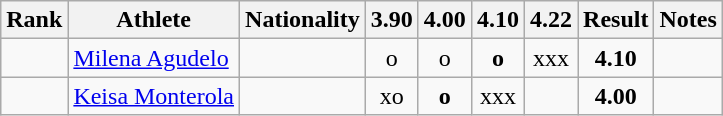<table class="wikitable sortable" style="text-align:center">
<tr>
<th>Rank</th>
<th>Athlete</th>
<th>Nationality</th>
<th>3.90</th>
<th>4.00</th>
<th>4.10</th>
<th>4.22</th>
<th>Result</th>
<th>Notes</th>
</tr>
<tr>
<td></td>
<td align="left"><a href='#'>Milena Agudelo</a></td>
<td align=left></td>
<td>o</td>
<td>o</td>
<td><strong>o</strong></td>
<td>xxx</td>
<td><strong>4.10</strong></td>
<td></td>
</tr>
<tr>
<td></td>
<td align="left"><a href='#'>Keisa Monterola</a></td>
<td align=left></td>
<td>xo</td>
<td><strong>o</strong></td>
<td>xxx</td>
<td></td>
<td><strong>4.00</strong></td>
<td></td>
</tr>
</table>
